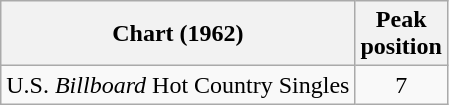<table class="wikitable sortable">
<tr>
<th align="left">Chart (1962)</th>
<th align="center">Peak<br>position</th>
</tr>
<tr>
<td align="left">U.S. <em>Billboard</em> Hot Country Singles</td>
<td align="center">7</td>
</tr>
</table>
